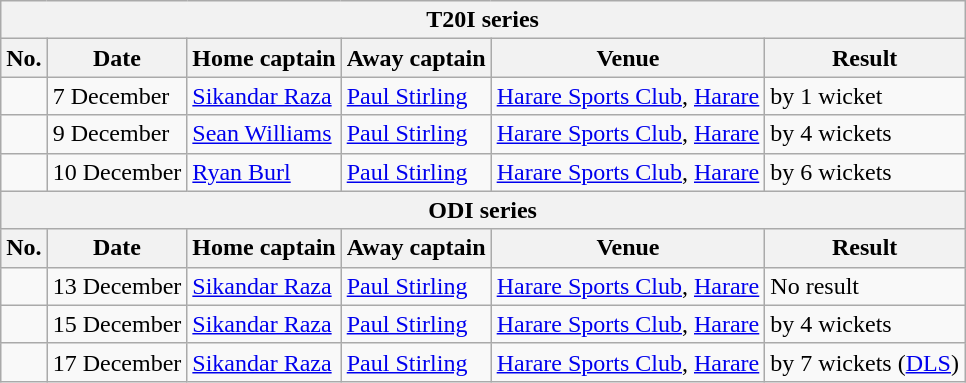<table class="wikitable">
<tr>
<th colspan="9">T20I series</th>
</tr>
<tr>
<th>No.</th>
<th>Date</th>
<th>Home captain</th>
<th>Away captain</th>
<th>Venue</th>
<th>Result</th>
</tr>
<tr>
<td></td>
<td>7 December</td>
<td><a href='#'>Sikandar Raza</a></td>
<td><a href='#'>Paul Stirling</a></td>
<td><a href='#'>Harare Sports Club</a>, <a href='#'>Harare</a></td>
<td> by 1 wicket</td>
</tr>
<tr>
<td></td>
<td>9 December</td>
<td><a href='#'>Sean Williams</a></td>
<td><a href='#'>Paul Stirling</a></td>
<td><a href='#'>Harare Sports Club</a>, <a href='#'>Harare</a></td>
<td> by 4 wickets</td>
</tr>
<tr>
<td></td>
<td>10 December</td>
<td><a href='#'>Ryan Burl</a></td>
<td><a href='#'>Paul Stirling</a></td>
<td><a href='#'>Harare Sports Club</a>, <a href='#'>Harare</a></td>
<td> by 6 wickets</td>
</tr>
<tr>
<th colspan="9">ODI series</th>
</tr>
<tr>
<th>No.</th>
<th>Date</th>
<th>Home captain</th>
<th>Away captain</th>
<th>Venue</th>
<th>Result</th>
</tr>
<tr>
<td></td>
<td>13 December</td>
<td><a href='#'>Sikandar Raza</a></td>
<td><a href='#'>Paul Stirling</a></td>
<td><a href='#'>Harare Sports Club</a>, <a href='#'>Harare</a></td>
<td>No result</td>
</tr>
<tr>
<td></td>
<td>15 December</td>
<td><a href='#'>Sikandar Raza</a></td>
<td><a href='#'>Paul Stirling</a></td>
<td><a href='#'>Harare Sports Club</a>, <a href='#'>Harare</a></td>
<td> by 4 wickets</td>
</tr>
<tr>
<td></td>
<td>17 December</td>
<td><a href='#'>Sikandar Raza</a></td>
<td><a href='#'>Paul Stirling</a></td>
<td><a href='#'>Harare Sports Club</a>, <a href='#'>Harare</a></td>
<td> by 7 wickets (<a href='#'>DLS</a>)</td>
</tr>
</table>
